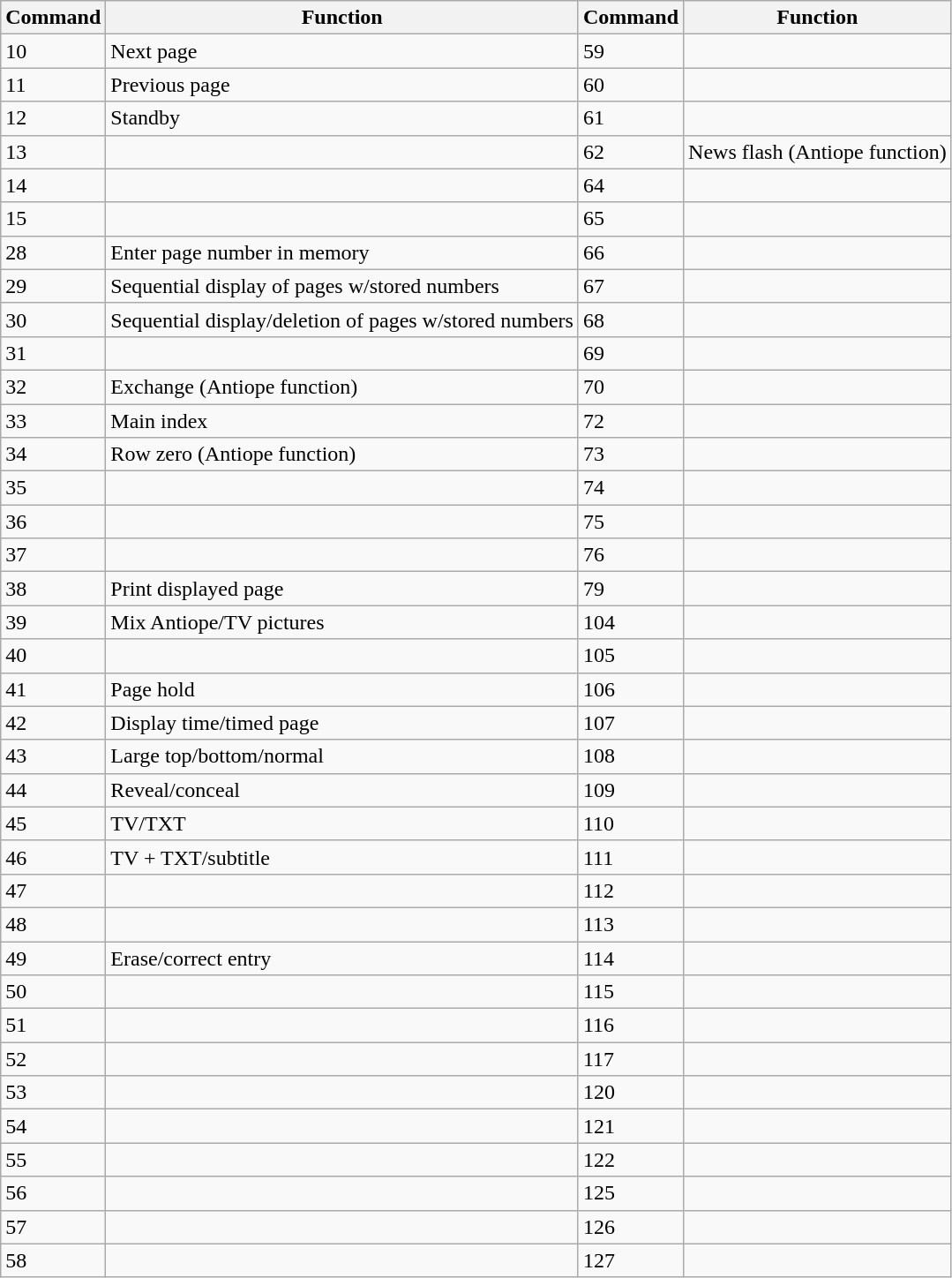<table class="wikitable" border="1">
<tr>
<th>Command</th>
<th>Function</th>
<th>Command</th>
<th>Function</th>
</tr>
<tr>
<td>10</td>
<td>Next page</td>
<td>59</td>
<td></td>
</tr>
<tr>
<td>11</td>
<td>Previous page</td>
<td>60</td>
<td></td>
</tr>
<tr>
<td>12</td>
<td>Standby</td>
<td>61</td>
<td></td>
</tr>
<tr>
<td>13</td>
<td></td>
<td>62</td>
<td>News flash (Antiope function)</td>
</tr>
<tr>
<td>14</td>
<td></td>
<td>64</td>
<td></td>
</tr>
<tr>
<td>15</td>
<td></td>
<td>65</td>
<td></td>
</tr>
<tr>
<td>28</td>
<td>Enter page number in memory</td>
<td>66</td>
<td></td>
</tr>
<tr>
<td>29</td>
<td>Sequential display of pages w/stored numbers</td>
<td>67</td>
<td></td>
</tr>
<tr>
<td>30</td>
<td>Sequential display/deletion of pages w/stored numbers</td>
<td>68</td>
<td></td>
</tr>
<tr>
<td>31</td>
<td></td>
<td>69</td>
<td></td>
</tr>
<tr>
<td>32</td>
<td>Exchange (Antiope function)</td>
<td>70</td>
<td></td>
</tr>
<tr>
<td>33</td>
<td>Main index</td>
<td>72</td>
<td></td>
</tr>
<tr>
<td>34</td>
<td>Row zero (Antiope function)</td>
<td>73</td>
<td></td>
</tr>
<tr>
<td>35</td>
<td></td>
<td>74</td>
<td></td>
</tr>
<tr>
<td>36</td>
<td></td>
<td>75</td>
<td></td>
</tr>
<tr>
<td>37</td>
<td></td>
<td>76</td>
<td></td>
</tr>
<tr>
<td>38</td>
<td>Print displayed page</td>
<td>79</td>
<td></td>
</tr>
<tr>
<td>39</td>
<td>Mix Antiope/TV pictures</td>
<td>104</td>
<td></td>
</tr>
<tr>
<td>40</td>
<td></td>
<td>105</td>
<td></td>
</tr>
<tr>
<td>41</td>
<td>Page hold</td>
<td>106</td>
<td></td>
</tr>
<tr>
<td>42</td>
<td>Display time/timed page</td>
<td>107</td>
<td></td>
</tr>
<tr>
<td>43</td>
<td>Large top/bottom/normal</td>
<td>108</td>
<td></td>
</tr>
<tr>
<td>44</td>
<td>Reveal/conceal</td>
<td>109</td>
<td></td>
</tr>
<tr>
<td>45</td>
<td>TV/TXT</td>
<td>110</td>
<td></td>
</tr>
<tr>
<td>46</td>
<td>TV + TXT/subtitle</td>
<td>111</td>
<td></td>
</tr>
<tr>
<td>47</td>
<td></td>
<td>112</td>
<td></td>
</tr>
<tr>
<td>48</td>
<td></td>
<td>113</td>
<td></td>
</tr>
<tr>
<td>49</td>
<td>Erase/correct entry</td>
<td>114</td>
<td></td>
</tr>
<tr>
<td>50</td>
<td></td>
<td>115</td>
<td></td>
</tr>
<tr>
<td>51</td>
<td></td>
<td>116</td>
<td></td>
</tr>
<tr>
<td>52</td>
<td></td>
<td>117</td>
<td></td>
</tr>
<tr>
<td>53</td>
<td></td>
<td>120</td>
<td></td>
</tr>
<tr>
<td>54</td>
<td></td>
<td>121</td>
<td></td>
</tr>
<tr>
<td>55</td>
<td></td>
<td>122</td>
<td></td>
</tr>
<tr>
<td>56</td>
<td></td>
<td>125</td>
<td></td>
</tr>
<tr>
<td>57</td>
<td></td>
<td>126</td>
<td></td>
</tr>
<tr>
<td>58</td>
<td></td>
<td>127</td>
<td></td>
</tr>
</table>
